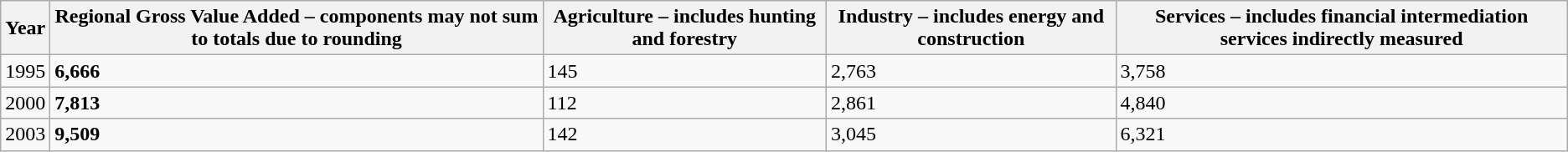<table class="wikitable">
<tr>
<th>Year</th>
<th>Regional Gross Value Added – components may not sum to totals due to rounding</th>
<th>Agriculture – includes hunting and forestry</th>
<th>Industry – includes energy and construction</th>
<th>Services – includes financial intermediation services indirectly measured</th>
</tr>
<tr>
<td>1995</td>
<td><strong>6,666</strong></td>
<td>145</td>
<td>2,763</td>
<td>3,758</td>
</tr>
<tr>
<td>2000</td>
<td><strong>7,813</strong></td>
<td>112</td>
<td>2,861</td>
<td>4,840</td>
</tr>
<tr>
<td>2003</td>
<td><strong>9,509</strong></td>
<td>142</td>
<td>3,045</td>
<td>6,321</td>
</tr>
</table>
